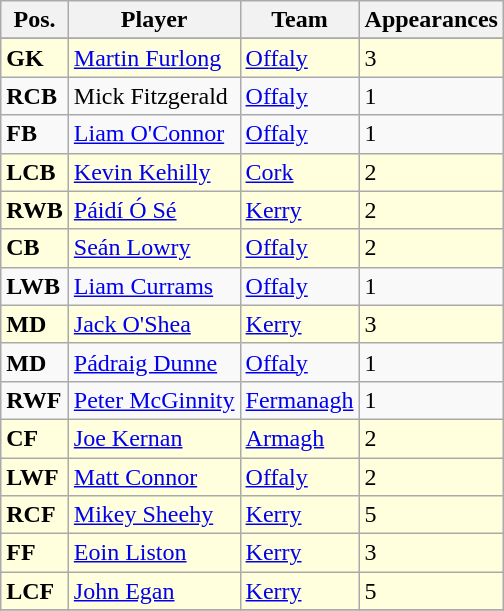<table class="wikitable">
<tr>
<th>Pos.</th>
<th>Player</th>
<th>Team</th>
<th>Appearances</th>
</tr>
<tr>
</tr>
<tr bgcolor=#FFFFDD>
<td><strong>GK</strong></td>
<td> <a href='#'>Martin Furlong</a></td>
<td><a href='#'>Offaly</a></td>
<td>3</td>
</tr>
<tr>
<td><strong>RCB</strong></td>
<td> Mick Fitzgerald</td>
<td><a href='#'>Offaly</a></td>
<td>1</td>
</tr>
<tr>
<td><strong>FB</strong></td>
<td> <a href='#'>Liam O'Connor</a></td>
<td><a href='#'>Offaly</a></td>
<td>1</td>
</tr>
<tr bgcolor=#FFFFDD>
<td><strong>LCB</strong></td>
<td> <a href='#'>Kevin Kehilly</a></td>
<td><a href='#'>Cork</a></td>
<td>2</td>
</tr>
<tr bgcolor=#FFFFDD>
<td><strong>RWB</strong></td>
<td> <a href='#'>Páidí Ó Sé</a></td>
<td><a href='#'>Kerry</a></td>
<td>2</td>
</tr>
<tr bgcolor=#FFFFDD>
<td><strong>CB</strong></td>
<td> <a href='#'>Seán Lowry</a></td>
<td><a href='#'>Offaly</a></td>
<td>2</td>
</tr>
<tr>
<td><strong>LWB</strong></td>
<td> <a href='#'>Liam Currams</a></td>
<td><a href='#'>Offaly</a></td>
<td>1</td>
</tr>
<tr bgcolor=#FFFFDD>
<td><strong>MD</strong></td>
<td> <a href='#'>Jack O'Shea</a></td>
<td><a href='#'>Kerry</a></td>
<td>3</td>
</tr>
<tr>
<td><strong>MD</strong></td>
<td> <a href='#'>Pádraig Dunne</a></td>
<td><a href='#'>Offaly</a></td>
<td>1</td>
</tr>
<tr>
<td><strong>RWF</strong></td>
<td> <a href='#'>Peter McGinnity</a></td>
<td><a href='#'>Fermanagh</a></td>
<td>1</td>
</tr>
<tr bgcolor=#FFFFDD>
<td><strong>CF</strong></td>
<td> <a href='#'>Joe Kernan</a></td>
<td><a href='#'>Armagh</a></td>
<td>2</td>
</tr>
<tr bgcolor=#FFFFDD>
<td><strong>LWF</strong></td>
<td> <a href='#'>Matt Connor</a></td>
<td><a href='#'>Offaly</a></td>
<td>2</td>
</tr>
<tr bgcolor=#FFFFDD>
<td><strong>RCF</strong></td>
<td> <a href='#'>Mikey Sheehy</a></td>
<td><a href='#'>Kerry</a></td>
<td>5</td>
</tr>
<tr bgcolor=#FFFFDD>
<td><strong>FF</strong></td>
<td> <a href='#'>Eoin Liston</a></td>
<td><a href='#'>Kerry</a></td>
<td>3</td>
</tr>
<tr bgcolor=#FFFFDD>
<td><strong>LCF</strong></td>
<td> <a href='#'>John Egan</a></td>
<td><a href='#'>Kerry</a></td>
<td>5</td>
</tr>
<tr>
</tr>
</table>
